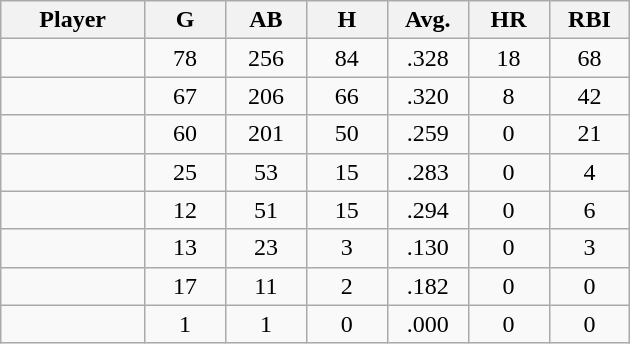<table class="wikitable sortable">
<tr>
<th bgcolor="#DDDDFF" width="16%">Player</th>
<th bgcolor="#DDDDFF" width="9%">G</th>
<th bgcolor="#DDDDFF" width="9%">AB</th>
<th bgcolor="#DDDDFF" width="9%">H</th>
<th bgcolor="#DDDDFF" width="9%">Avg.</th>
<th bgcolor="#DDDDFF" width="9%">HR</th>
<th bgcolor="#DDDDFF" width="9%">RBI</th>
</tr>
<tr align="center">
<td></td>
<td>78</td>
<td>256</td>
<td>84</td>
<td>.328</td>
<td>18</td>
<td>68</td>
</tr>
<tr align="center">
<td></td>
<td>67</td>
<td>206</td>
<td>66</td>
<td>.320</td>
<td>8</td>
<td>42</td>
</tr>
<tr align="center">
<td></td>
<td>60</td>
<td>201</td>
<td>50</td>
<td>.259</td>
<td>0</td>
<td>21</td>
</tr>
<tr align="center">
<td></td>
<td>25</td>
<td>53</td>
<td>15</td>
<td>.283</td>
<td>0</td>
<td>4</td>
</tr>
<tr align="center">
<td></td>
<td>12</td>
<td>51</td>
<td>15</td>
<td>.294</td>
<td>0</td>
<td>6</td>
</tr>
<tr align="center">
<td></td>
<td>13</td>
<td>23</td>
<td>3</td>
<td>.130</td>
<td>0</td>
<td>3</td>
</tr>
<tr align="center">
<td></td>
<td>17</td>
<td>11</td>
<td>2</td>
<td>.182</td>
<td>0</td>
<td>0</td>
</tr>
<tr align="center">
<td></td>
<td>1</td>
<td>1</td>
<td>0</td>
<td>.000</td>
<td>0</td>
<td>0</td>
</tr>
</table>
